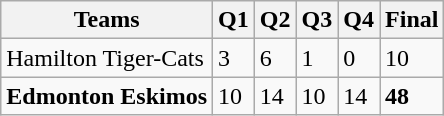<table class="wikitable">
<tr>
<th>Teams</th>
<th>Q1</th>
<th>Q2</th>
<th>Q3</th>
<th>Q4</th>
<th>Final</th>
</tr>
<tr>
<td>Hamilton Tiger-Cats</td>
<td>3</td>
<td>6</td>
<td>1</td>
<td>0</td>
<td>10</td>
</tr>
<tr>
<td><strong>Edmonton Eskimos</strong></td>
<td>10</td>
<td>14</td>
<td>10</td>
<td>14</td>
<td><strong>48</strong></td>
</tr>
</table>
